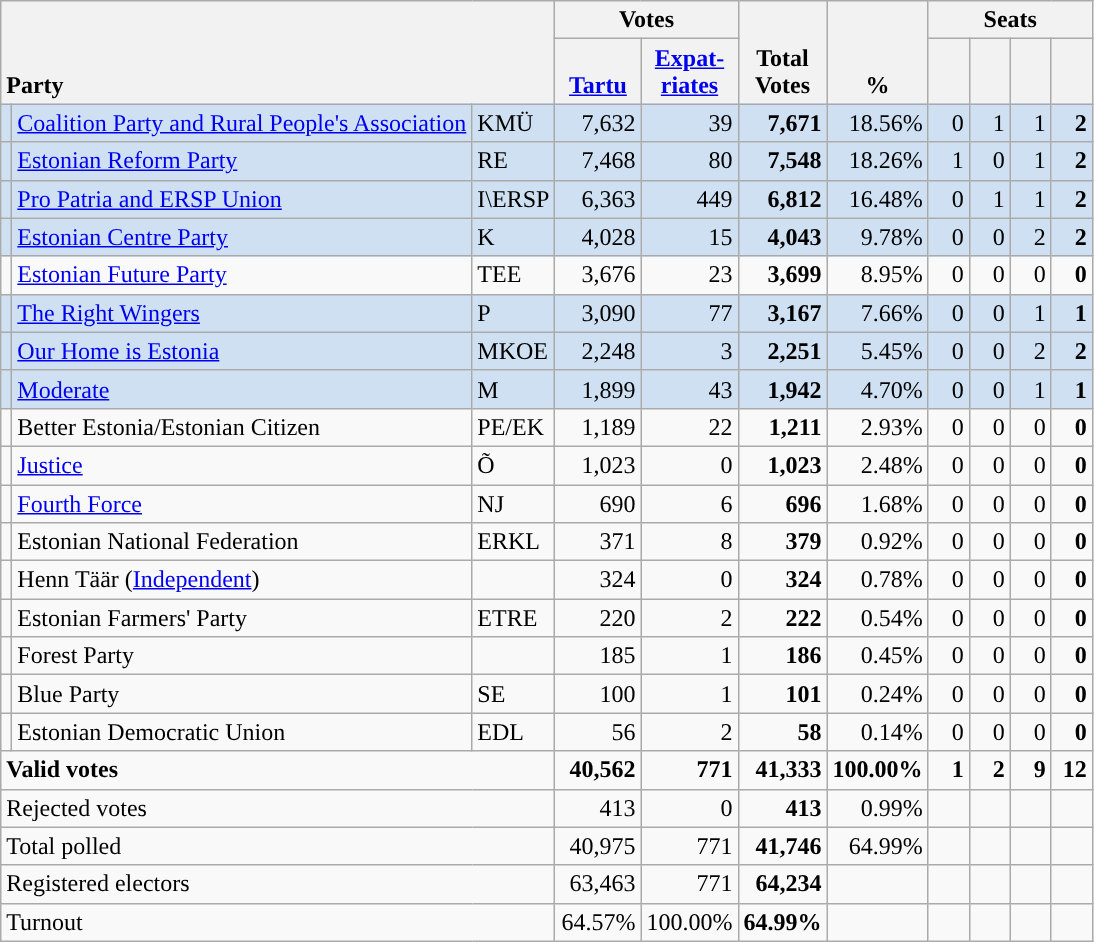<table class="wikitable" border="1" style="text-align:right;">
<tr>
<th style="text-align:left;" valign=bottom rowspan=2 colspan=3>Party</th>
<th colspan=2>Votes</th>
<th align=center valign=bottom rowspan=2 width="50">Total Votes</th>
<th align=center valign=bottom rowspan=2 width="50">%</th>
<th colspan=4>Seats</th>
</tr>
<tr>
<th align=center valign=bottom width="50"><a href='#'>Tartu</a></th>
<th align=center valign=bottom width="50"><a href='#'>Expat- riates</a></th>
<th align=center valign=bottom width="20"><small></small></th>
<th align=center valign=bottom width="20"><small></small></th>
<th align=center valign=bottom width="20"><small></small></th>
<th align=center valign=bottom width="20"><small></small></th>
</tr>
<tr style="background:#CEE0F2;">
<td style="background:"></td>
<td align=left><a href='#'>Coalition Party and Rural People's Association</a></td>
<td align=left>KMÜ</td>
<td>7,632</td>
<td>39</td>
<td><strong>7,671</strong></td>
<td>18.56%</td>
<td>0</td>
<td>1</td>
<td>1</td>
<td><strong>2</strong></td>
</tr>
<tr style="background:#CEE0F2;">
<td style="background:"></td>
<td align=left><a href='#'>Estonian Reform Party</a></td>
<td align=left>RE</td>
<td>7,468</td>
<td>80</td>
<td><strong>7,548</strong></td>
<td>18.26%</td>
<td>1</td>
<td>0</td>
<td>1</td>
<td><strong>2</strong></td>
</tr>
<tr style="background:#CEE0F2;">
<td style="background:"></td>
<td align=left><a href='#'>Pro Patria and ERSP Union</a></td>
<td align=left>I\ERSP</td>
<td>6,363</td>
<td>449</td>
<td><strong>6,812</strong></td>
<td>16.48%</td>
<td>0</td>
<td>1</td>
<td>1</td>
<td><strong>2</strong></td>
</tr>
<tr style="background:#CEE0F2;">
<td style="background:"></td>
<td align=left><a href='#'>Estonian Centre Party</a></td>
<td align=left>K</td>
<td>4,028</td>
<td>15</td>
<td><strong>4,043</strong></td>
<td>9.78%</td>
<td>0</td>
<td>0</td>
<td>2</td>
<td><strong>2</strong></td>
</tr>
<tr>
<td style="background:"></td>
<td align=left><a href='#'>Estonian Future Party</a></td>
<td align=left>TEE</td>
<td>3,676</td>
<td>23</td>
<td><strong>3,699</strong></td>
<td>8.95%</td>
<td>0</td>
<td>0</td>
<td>0</td>
<td><strong>0</strong></td>
</tr>
<tr style="background:#CEE0F2;">
<td></td>
<td align=left><a href='#'>The Right Wingers</a></td>
<td align=left>P</td>
<td>3,090</td>
<td>77</td>
<td><strong>3,167</strong></td>
<td>7.66%</td>
<td>0</td>
<td>0</td>
<td>1</td>
<td><strong>1</strong></td>
</tr>
<tr style="background:#CEE0F2;">
<td style="background:"></td>
<td align=left><a href='#'>Our Home is Estonia</a></td>
<td align=left>MKOE</td>
<td>2,248</td>
<td>3</td>
<td><strong>2,251</strong></td>
<td>5.45%</td>
<td>0</td>
<td>0</td>
<td>2</td>
<td><strong>2</strong></td>
</tr>
<tr style="background:#CEE0F2;">
<td style="background:"></td>
<td align=left><a href='#'>Moderate</a></td>
<td align=left>M</td>
<td>1,899</td>
<td>43</td>
<td><strong>1,942</strong></td>
<td>4.70%</td>
<td>0</td>
<td>0</td>
<td>1</td>
<td><strong>1</strong></td>
</tr>
<tr>
<td></td>
<td align=left>Better Estonia/Estonian Citizen</td>
<td align=left>PE/EK</td>
<td>1,189</td>
<td>22</td>
<td><strong>1,211</strong></td>
<td>2.93%</td>
<td>0</td>
<td>0</td>
<td>0</td>
<td><strong>0</strong></td>
</tr>
<tr>
<td style="background:"></td>
<td align=left><a href='#'>Justice</a></td>
<td align=left>Õ</td>
<td>1,023</td>
<td>0</td>
<td><strong>1,023</strong></td>
<td>2.48%</td>
<td>0</td>
<td>0</td>
<td>0</td>
<td><strong>0</strong></td>
</tr>
<tr>
<td style="background:"></td>
<td align=left><a href='#'>Fourth Force</a></td>
<td align=left>NJ</td>
<td>690</td>
<td>6</td>
<td><strong>696</strong></td>
<td>1.68%</td>
<td>0</td>
<td>0</td>
<td>0</td>
<td><strong>0</strong></td>
</tr>
<tr>
<td></td>
<td align=left>Estonian National Federation</td>
<td align=left>ERKL</td>
<td>371</td>
<td>8</td>
<td><strong>379</strong></td>
<td>0.92%</td>
<td>0</td>
<td>0</td>
<td>0</td>
<td><strong>0</strong></td>
</tr>
<tr>
<td style="background:"></td>
<td align=left>Henn Täär (<a href='#'>Independent</a>)</td>
<td></td>
<td>324</td>
<td>0</td>
<td><strong>324</strong></td>
<td>0.78%</td>
<td>0</td>
<td>0</td>
<td>0</td>
<td><strong>0</strong></td>
</tr>
<tr>
<td></td>
<td align=left>Estonian Farmers' Party</td>
<td align=left>ETRE</td>
<td>220</td>
<td>2</td>
<td><strong>222</strong></td>
<td>0.54%</td>
<td>0</td>
<td>0</td>
<td>0</td>
<td><strong>0</strong></td>
</tr>
<tr>
<td></td>
<td align=left>Forest Party</td>
<td></td>
<td>185</td>
<td>1</td>
<td><strong>186</strong></td>
<td>0.45%</td>
<td>0</td>
<td>0</td>
<td>0</td>
<td><strong>0</strong></td>
</tr>
<tr>
<td></td>
<td align=left>Blue Party</td>
<td align=left>SE</td>
<td>100</td>
<td>1</td>
<td><strong>101</strong></td>
<td>0.24%</td>
<td>0</td>
<td>0</td>
<td>0</td>
<td><strong>0</strong></td>
</tr>
<tr>
<td></td>
<td align=left>Estonian Democratic Union</td>
<td align=left>EDL</td>
<td>56</td>
<td>2</td>
<td><strong>58</strong></td>
<td>0.14%</td>
<td>0</td>
<td>0</td>
<td>0</td>
<td><strong>0</strong></td>
</tr>
<tr style="font-weight:bold">
<td align=left colspan=3>Valid votes</td>
<td>40,562</td>
<td>771</td>
<td>41,333</td>
<td>100.00%</td>
<td>1</td>
<td>2</td>
<td>9</td>
<td>12</td>
</tr>
<tr>
<td align=left colspan=3>Rejected votes</td>
<td>413</td>
<td>0</td>
<td><strong>413</strong></td>
<td>0.99%</td>
<td></td>
<td></td>
<td></td>
<td></td>
</tr>
<tr>
<td align=left colspan=3>Total polled</td>
<td>40,975</td>
<td>771</td>
<td><strong>41,746</strong></td>
<td>64.99%</td>
<td></td>
<td></td>
<td></td>
<td></td>
</tr>
<tr>
<td align=left colspan=3>Registered electors</td>
<td>63,463</td>
<td>771</td>
<td><strong>64,234</strong></td>
<td></td>
<td></td>
<td></td>
<td></td>
<td></td>
</tr>
<tr>
<td align=left colspan=3>Turnout</td>
<td>64.57%</td>
<td>100.00%</td>
<td><strong>64.99%</strong></td>
<td></td>
<td></td>
<td></td>
<td></td>
<td></td>
</tr>
</table>
